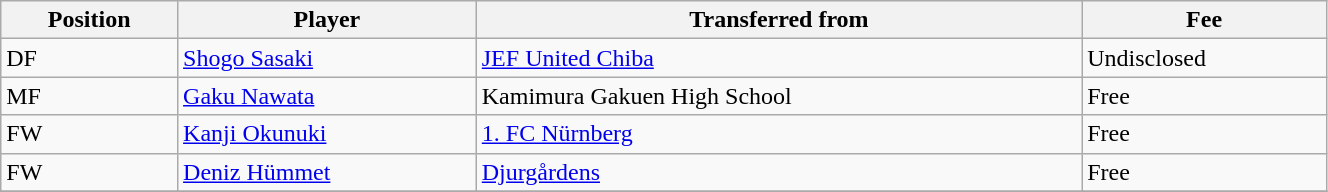<table class="wikitable sortable" style="width:70%; text-align:center; font-size:100%; text-align:left;">
<tr>
<th>Position</th>
<th>Player</th>
<th>Transferred from</th>
<th>Fee</th>
</tr>
<tr>
<td>DF</td>
<td> <a href='#'>Shogo Sasaki</a></td>
<td> <a href='#'>JEF United Chiba</a></td>
<td>Undisclosed</td>
</tr>
<tr>
<td>MF</td>
<td> <a href='#'>Gaku Nawata</a></td>
<td> Kamimura Gakuen High School</td>
<td>Free</td>
</tr>
<tr>
<td>FW</td>
<td> <a href='#'>Kanji Okunuki</a></td>
<td> <a href='#'>1. FC Nürnberg</a></td>
<td>Free </td>
</tr>
<tr>
<td>FW</td>
<td> <a href='#'>Deniz Hümmet</a></td>
<td> <a href='#'>Djurgårdens</a></td>
<td>Free </td>
</tr>
<tr>
</tr>
</table>
